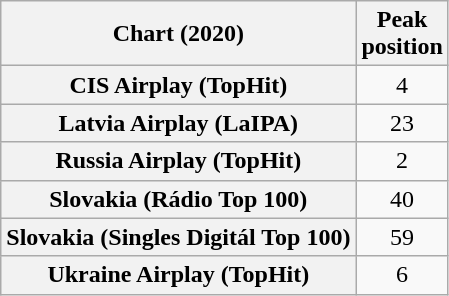<table class="wikitable plainrowheaders sortable" style="text-align:center">
<tr>
<th scope="col">Chart (2020)</th>
<th scope="col">Peak<br>position</th>
</tr>
<tr>
<th scope="row">CIS Airplay (TopHit)</th>
<td>4</td>
</tr>
<tr>
<th scope="row">Latvia Airplay (LaIPA)</th>
<td>23</td>
</tr>
<tr>
<th scope="row">Russia Airplay (TopHit)</th>
<td>2</td>
</tr>
<tr>
<th scope="row">Slovakia (Rádio Top 100)</th>
<td>40</td>
</tr>
<tr>
<th scope="row">Slovakia (Singles Digitál Top 100)</th>
<td>59</td>
</tr>
<tr>
<th scope="row">Ukraine Airplay (TopHit)</th>
<td>6</td>
</tr>
</table>
